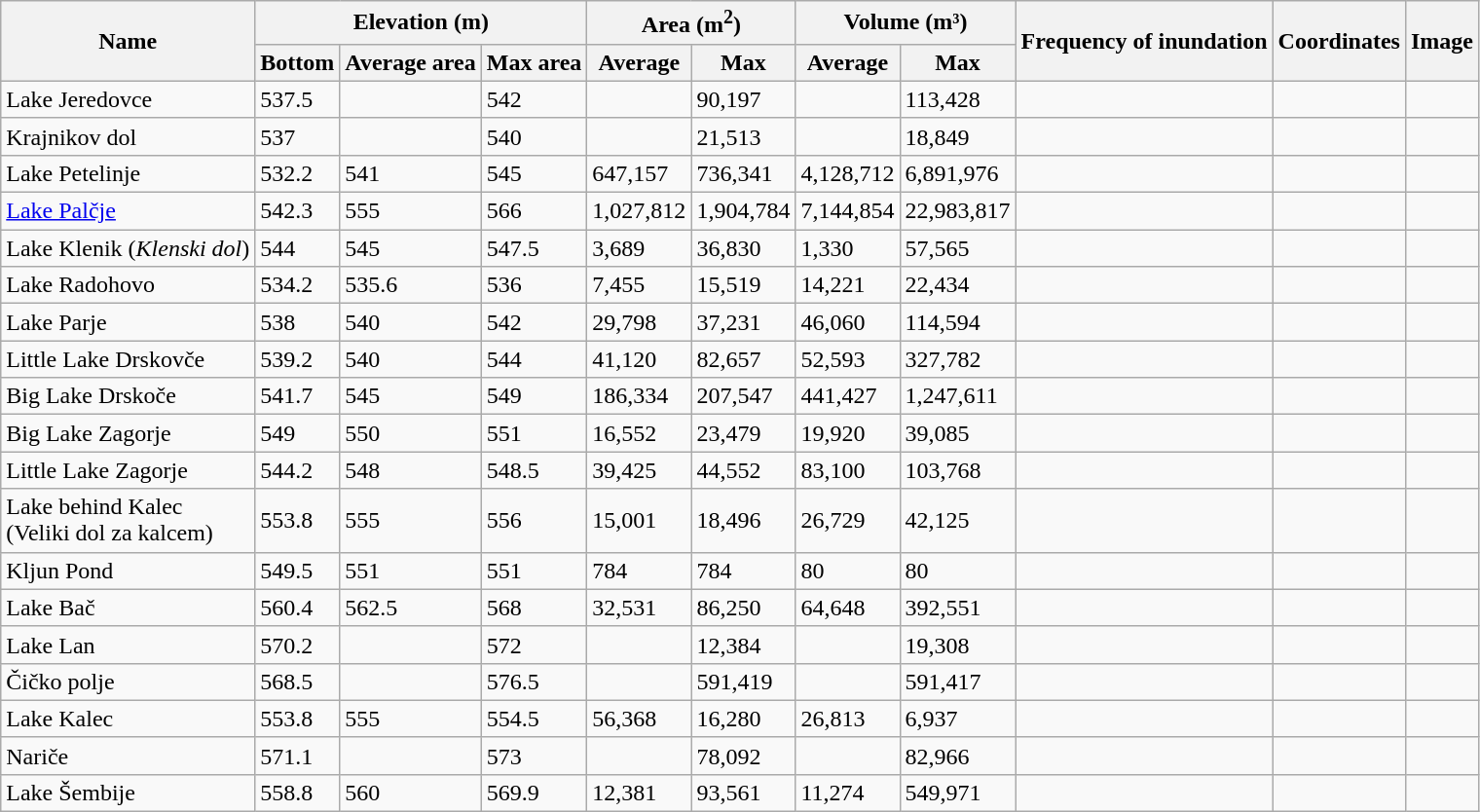<table class="wikitable">
<tr>
<th rowspan="2">Name</th>
<th colspan="3">Elevation (m)</th>
<th colspan="2">Area (m<sup>2</sup>)</th>
<th colspan="2">Volume (m³)</th>
<th rowspan="2">Frequency of inundation</th>
<th rowspan="2">Coordinates</th>
<th rowspan="2">Image</th>
</tr>
<tr>
<th>Bottom</th>
<th>Average area</th>
<th>Max area</th>
<th>Average</th>
<th>Max</th>
<th>Average</th>
<th>Max</th>
</tr>
<tr>
<td>Lake Jeredovce</td>
<td>537.5</td>
<td></td>
<td>542</td>
<td></td>
<td>90,197</td>
<td></td>
<td>113,428</td>
<td></td>
<td></td>
<td></td>
</tr>
<tr>
<td>Krajnikov dol</td>
<td>537</td>
<td></td>
<td>540</td>
<td></td>
<td>21,513</td>
<td></td>
<td>18,849</td>
<td></td>
<td></td>
<td></td>
</tr>
<tr>
<td>Lake Petelinje</td>
<td>532.2</td>
<td>541</td>
<td>545</td>
<td>647,157</td>
<td>736,341</td>
<td>4,128,712</td>
<td>6,891,976</td>
<td></td>
<td></td>
<td></td>
</tr>
<tr>
<td><a href='#'>Lake Palčje</a></td>
<td>542.3</td>
<td>555</td>
<td>566</td>
<td>1,027,812</td>
<td>1,904,784</td>
<td>7,144,854</td>
<td>22,983,817</td>
<td></td>
<td></td>
<td></td>
</tr>
<tr>
<td>Lake Klenik (<em>Klenski dol</em>)</td>
<td>544</td>
<td>545</td>
<td>547.5</td>
<td>3,689</td>
<td>36,830</td>
<td>1,330</td>
<td>57,565</td>
<td></td>
<td></td>
<td></td>
</tr>
<tr>
<td>Lake Radohovo</td>
<td>534.2</td>
<td>535.6</td>
<td>536</td>
<td>7,455</td>
<td>15,519</td>
<td>14,221</td>
<td>22,434</td>
<td></td>
<td></td>
<td></td>
</tr>
<tr>
<td>Lake Parje</td>
<td>538</td>
<td>540</td>
<td>542</td>
<td>29,798</td>
<td>37,231</td>
<td>46,060</td>
<td>114,594</td>
<td></td>
<td></td>
<td></td>
</tr>
<tr>
<td>Little Lake Drskovče</td>
<td>539.2</td>
<td>540</td>
<td>544</td>
<td>41,120</td>
<td>82,657</td>
<td>52,593</td>
<td>327,782</td>
<td></td>
<td></td>
<td></td>
</tr>
<tr>
<td>Big Lake Drskoče</td>
<td>541.7</td>
<td>545</td>
<td>549</td>
<td>186,334</td>
<td>207,547</td>
<td>441,427</td>
<td>1,247,611</td>
<td></td>
<td></td>
<td></td>
</tr>
<tr>
<td>Big Lake Zagorje</td>
<td>549</td>
<td>550</td>
<td>551</td>
<td>16,552</td>
<td>23,479</td>
<td>19,920</td>
<td>39,085</td>
<td></td>
<td></td>
<td></td>
</tr>
<tr>
<td>Little Lake Zagorje</td>
<td>544.2</td>
<td>548</td>
<td>548.5</td>
<td>39,425</td>
<td>44,552</td>
<td>83,100</td>
<td>103,768</td>
<td></td>
<td></td>
<td></td>
</tr>
<tr>
<td>Lake behind Kalec<br>(Veliki dol za kalcem)</td>
<td>553.8</td>
<td>555</td>
<td>556</td>
<td>15,001</td>
<td>18,496</td>
<td>26,729</td>
<td>42,125</td>
<td></td>
<td></td>
<td></td>
</tr>
<tr>
<td>Kljun Pond</td>
<td>549.5</td>
<td>551</td>
<td>551</td>
<td>784</td>
<td>784</td>
<td>80</td>
<td>80</td>
<td></td>
<td></td>
<td></td>
</tr>
<tr>
<td>Lake Bač</td>
<td>560.4</td>
<td>562.5</td>
<td>568</td>
<td>32,531</td>
<td>86,250</td>
<td>64,648</td>
<td>392,551</td>
<td></td>
<td></td>
<td></td>
</tr>
<tr>
<td>Lake Lan</td>
<td>570.2</td>
<td></td>
<td>572</td>
<td></td>
<td>12,384</td>
<td></td>
<td>19,308</td>
<td></td>
<td></td>
<td></td>
</tr>
<tr>
<td>Čičko polje</td>
<td>568.5</td>
<td></td>
<td>576.5</td>
<td></td>
<td>591,419</td>
<td></td>
<td>591,417</td>
<td></td>
<td></td>
<td></td>
</tr>
<tr>
<td>Lake Kalec</td>
<td>553.8</td>
<td>555</td>
<td>554.5</td>
<td>56,368</td>
<td>16,280</td>
<td>26,813</td>
<td>6,937</td>
<td></td>
<td></td>
<td></td>
</tr>
<tr>
<td>Nariče</td>
<td>571.1</td>
<td></td>
<td>573</td>
<td></td>
<td>78,092</td>
<td></td>
<td>82,966</td>
<td></td>
<td></td>
<td></td>
</tr>
<tr>
<td>Lake Šembije</td>
<td>558.8</td>
<td>560</td>
<td>569.9</td>
<td>12,381</td>
<td>93,561</td>
<td>11,274</td>
<td>549,971</td>
<td></td>
<td></td>
<td></td>
</tr>
</table>
